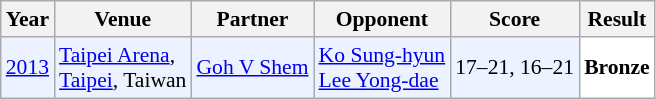<table class="sortable wikitable" style="font-size: 90%;">
<tr>
<th>Year</th>
<th>Venue</th>
<th>Partner</th>
<th>Opponent</th>
<th>Score</th>
<th>Result</th>
</tr>
<tr style="background:#ECF2FF">
<td align="center"><a href='#'>2013</a></td>
<td align="left"><a href='#'>Taipei Arena</a>,<br><a href='#'>Taipei</a>, Taiwan</td>
<td align="left"> <a href='#'>Goh V Shem</a></td>
<td align="left"> <a href='#'>Ko Sung-hyun</a><br> <a href='#'>Lee Yong-dae</a></td>
<td align="left">17–21, 16–21</td>
<td style="text-align:left; background:white"> <strong>Bronze</strong></td>
</tr>
</table>
